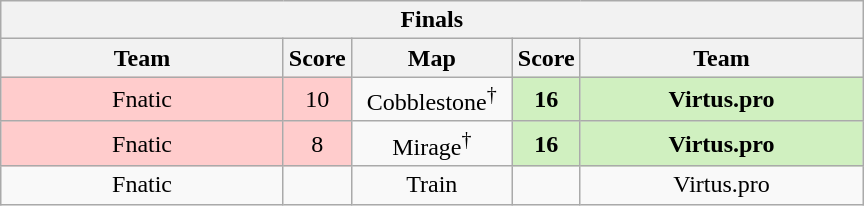<table class="wikitable" style="text-align: center;">
<tr>
<th colspan=5>Finals</th>
</tr>
<tr>
<th width="181px">Team</th>
<th width="20px">Score</th>
<th width="100px">Map</th>
<th width="20px">Score</th>
<th width="181px">Team</th>
</tr>
<tr>
<td style="background: #FFCCCC;">Fnatic</td>
<td style="background: #FFCCCC;">10</td>
<td>Cobblestone<sup>†</sup></td>
<td style="background: #D0F0C0;"><strong>16</strong></td>
<td style="background: #D0F0C0;"><strong>Virtus.pro</strong></td>
</tr>
<tr>
<td style="background: #FFCCCC;">Fnatic</td>
<td style="background: #FFCCCC;">8</td>
<td>Mirage<sup>†</sup></td>
<td style="background: #D0F0C0;"><strong>16</strong></td>
<td style="background: #D0F0C0;"><strong>Virtus.pro</strong></td>
</tr>
<tr>
<td>Fnatic</td>
<td></td>
<td>Train</td>
<td></td>
<td>Virtus.pro</td>
</tr>
</table>
